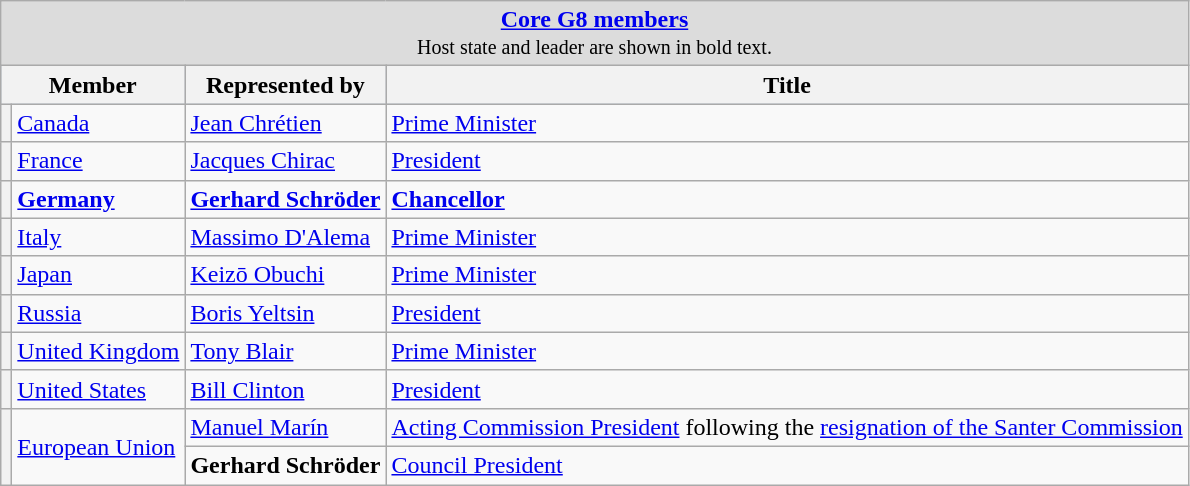<table class="wikitable">
<tr>
<td colspan="4" style="text-align: center; background:Gainsboro"><strong><a href='#'>Core G8 members</a></strong><br><small>Host state and leader are shown in bold text.</small></td>
</tr>
<tr style="background:LightSteelBlue; text-align:center;">
<th colspan=2>Member</th>
<th>Represented by</th>
<th>Title</th>
</tr>
<tr>
<th></th>
<td><a href='#'>Canada</a></td>
<td><a href='#'>Jean Chrétien</a></td>
<td><a href='#'>Prime Minister</a></td>
</tr>
<tr>
<th></th>
<td><a href='#'>France</a></td>
<td><a href='#'>Jacques Chirac</a></td>
<td><a href='#'>President</a></td>
</tr>
<tr>
<th></th>
<td><strong><a href='#'>Germany</a></strong></td>
<td><strong><a href='#'>Gerhard Schröder</a></strong></td>
<td><strong><a href='#'>Chancellor</a></strong></td>
</tr>
<tr>
<th></th>
<td><a href='#'>Italy</a></td>
<td><a href='#'>Massimo D'Alema</a></td>
<td><a href='#'>Prime Minister</a></td>
</tr>
<tr>
<th></th>
<td><a href='#'>Japan</a></td>
<td><a href='#'>Keizō Obuchi</a></td>
<td><a href='#'>Prime Minister</a></td>
</tr>
<tr>
<th></th>
<td><a href='#'>Russia</a></td>
<td><a href='#'>Boris Yeltsin</a></td>
<td><a href='#'>President</a></td>
</tr>
<tr>
<th></th>
<td><a href='#'>United Kingdom</a></td>
<td><a href='#'>Tony Blair</a></td>
<td><a href='#'>Prime Minister</a></td>
</tr>
<tr>
<th></th>
<td><a href='#'>United States</a></td>
<td><a href='#'>Bill Clinton</a></td>
<td><a href='#'>President</a></td>
</tr>
<tr>
<th rowspan="2"></th>
<td rowspan="2"><a href='#'>European Union</a></td>
<td><a href='#'>Manuel Marín</a></td>
<td><a href='#'>Acting Commission President</a> following the <a href='#'>resignation of the Santer Commission</a></td>
</tr>
<tr>
<td><strong>Gerhard Schröder</strong></td>
<td><a href='#'>Council President</a></td>
</tr>
</table>
